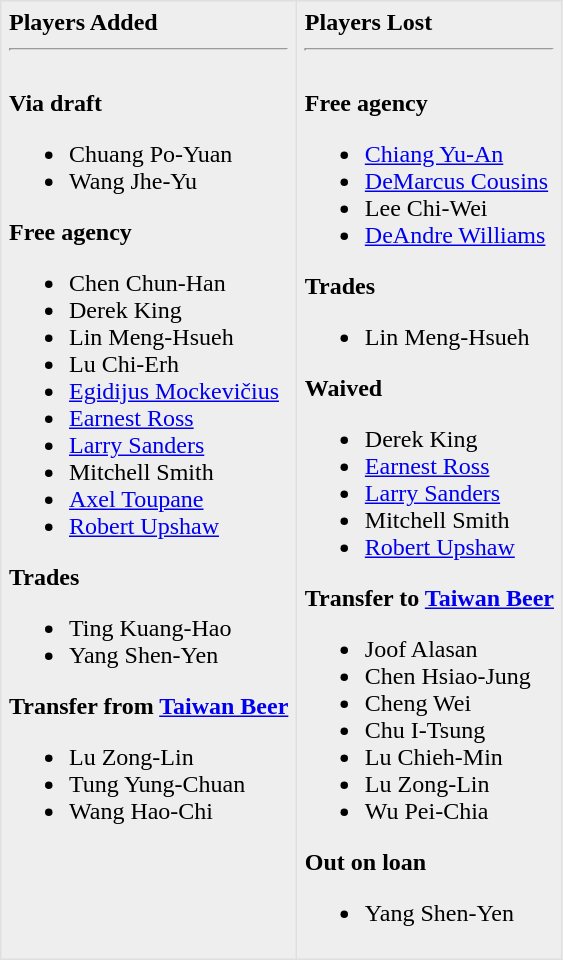<table border=1 style="border-collapse:collapse; background-color:#eeeeee" bordercolor="#DFDFDF" cellpadding="5">
<tr>
<td valign="top"><strong>Players Added</strong> <hr><br><strong>Via draft</strong><ul><li>Chuang Po-Yuan</li><li>Wang Jhe-Yu</li></ul><strong>Free agency</strong><ul><li>Chen Chun-Han</li><li>Derek King</li><li>Lin Meng-Hsueh</li><li>Lu Chi-Erh</li><li><a href='#'>Egidijus Mockevičius</a></li><li><a href='#'>Earnest Ross</a></li><li><a href='#'>Larry Sanders</a></li><li>Mitchell Smith</li><li><a href='#'>Axel Toupane</a></li><li><a href='#'>Robert Upshaw</a></li></ul><strong>Trades</strong><ul><li>Ting Kuang-Hao</li><li>Yang Shen-Yen</li></ul><strong>Transfer from <a href='#'>Taiwan Beer</a></strong><ul><li>Lu Zong-Lin</li><li>Tung Yung-Chuan</li><li>Wang Hao-Chi</li></ul></td>
<td valign="top"><strong>Players Lost</strong> <hr><br><strong>Free agency</strong><ul><li><a href='#'>Chiang Yu-An</a></li><li><a href='#'>DeMarcus Cousins</a></li><li>Lee Chi-Wei</li><li><a href='#'>DeAndre Williams</a></li></ul><strong>Trades</strong><ul><li>Lin Meng-Hsueh</li></ul><strong>Waived</strong><ul><li>Derek King</li><li><a href='#'>Earnest Ross</a></li><li><a href='#'>Larry Sanders</a></li><li>Mitchell Smith</li><li><a href='#'>Robert Upshaw</a></li></ul><strong>Transfer to <a href='#'>Taiwan Beer</a></strong><ul><li>Joof Alasan</li><li>Chen Hsiao-Jung</li><li>Cheng Wei</li><li>Chu I-Tsung</li><li>Lu Chieh-Min</li><li>Lu Zong-Lin</li><li>Wu Pei-Chia</li></ul><strong>Out on loan</strong><ul><li>Yang Shen-Yen</li></ul></td>
</tr>
</table>
